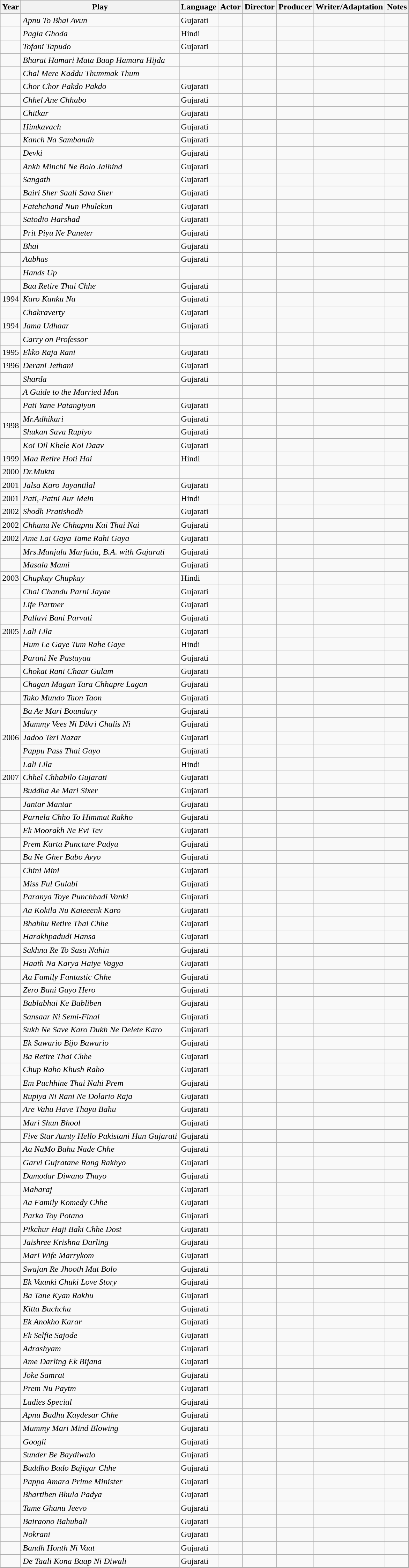<table class="wikitable">
<tr>
<th>Year</th>
<th>Play</th>
<th>Language</th>
<th>Actor</th>
<th>Director</th>
<th>Producer</th>
<th>Writer/Adaptation</th>
<th>Notes</th>
</tr>
<tr>
<td></td>
<td><em>Apnu To Bhai Avun</em></td>
<td>Gujarati</td>
<td></td>
<td></td>
<td></td>
<td></td>
<td></td>
</tr>
<tr>
<td></td>
<td><em>Pagla Ghoda</em></td>
<td>Hindi</td>
<td></td>
<td></td>
<td></td>
<td></td>
<td></td>
</tr>
<tr>
<td></td>
<td><em>Tofani Tapudo</em></td>
<td>Gujarati</td>
<td></td>
<td></td>
<td></td>
<td></td>
<td></td>
</tr>
<tr>
<td></td>
<td><em>Bharat Hamari Mata Baap Hamara Hijda</em></td>
<td></td>
<td></td>
<td></td>
<td></td>
<td></td>
<td></td>
</tr>
<tr>
<td></td>
<td><em>Chal Mere Kaddu Thummak Thum</em></td>
<td></td>
<td></td>
<td></td>
<td></td>
<td></td>
<td></td>
</tr>
<tr>
<td></td>
<td><em>Chor Chor Pakdo Pakdo</em></td>
<td>Gujarati</td>
<td></td>
<td></td>
<td></td>
<td></td>
<td></td>
</tr>
<tr>
<td></td>
<td><em>Chhel Ane Chhabo</em></td>
<td>Gujarati</td>
<td></td>
<td></td>
<td></td>
<td></td>
<td></td>
</tr>
<tr>
<td></td>
<td><em>Chitkar</em></td>
<td>Gujarati</td>
<td></td>
<td></td>
<td></td>
<td></td>
<td></td>
</tr>
<tr>
<td></td>
<td><em>Himkavach</em></td>
<td>Gujarati</td>
<td></td>
<td></td>
<td></td>
<td></td>
<td></td>
</tr>
<tr>
<td></td>
<td><em>Kanch Na Sambandh</em></td>
<td>Gujarati</td>
<td></td>
<td></td>
<td></td>
<td></td>
<td></td>
</tr>
<tr>
<td></td>
<td><em>Devki</em></td>
<td>Gujarati</td>
<td></td>
<td></td>
<td></td>
<td></td>
<td></td>
</tr>
<tr>
<td></td>
<td><em>Ankh Minchi Ne Bolo Jaihind</em></td>
<td>Gujarati</td>
<td></td>
<td></td>
<td></td>
<td></td>
<td></td>
</tr>
<tr>
<td></td>
<td><em>Sangath</em></td>
<td>Gujarati</td>
<td></td>
<td></td>
<td></td>
<td></td>
<td></td>
</tr>
<tr>
<td></td>
<td><em>Bairi Sher Saali Sava Sher</em></td>
<td>Gujarati</td>
<td></td>
<td></td>
<td></td>
<td></td>
<td></td>
</tr>
<tr>
<td></td>
<td><em>Fatehchand Nun Phulekun</em></td>
<td>Gujarati</td>
<td></td>
<td></td>
<td></td>
<td></td>
<td></td>
</tr>
<tr>
<td></td>
<td><em>Satodio Harshad</em></td>
<td>Gujarati</td>
<td></td>
<td></td>
<td></td>
<td></td>
<td></td>
</tr>
<tr>
<td></td>
<td><em>Prit Piyu Ne Paneter</em></td>
<td>Gujarati</td>
<td></td>
<td></td>
<td></td>
<td></td>
<td></td>
</tr>
<tr>
<td></td>
<td><em>Bhai</em></td>
<td>Gujarati</td>
<td></td>
<td></td>
<td></td>
<td></td>
<td></td>
</tr>
<tr>
<td></td>
<td><em>Aabhas</em></td>
<td>Gujarati</td>
<td></td>
<td></td>
<td></td>
<td></td>
<td></td>
</tr>
<tr>
<td></td>
<td><em>Hands Up</em></td>
<td></td>
<td></td>
<td></td>
<td></td>
<td></td>
<td></td>
</tr>
<tr>
<td></td>
<td><em>Baa Retire Thai Chhe</em></td>
<td>Gujarati</td>
<td></td>
<td></td>
<td></td>
<td></td>
<td></td>
</tr>
<tr>
<td>1994</td>
<td><em>Karo Kanku Na</em></td>
<td>Gujarati</td>
<td></td>
<td></td>
<td></td>
<td></td>
<td></td>
</tr>
<tr>
<td></td>
<td><em>Chakraverty</em></td>
<td>Gujarati</td>
<td></td>
<td></td>
<td></td>
<td></td>
<td></td>
</tr>
<tr>
<td>1994</td>
<td><em>Jama Udhaar</em></td>
<td>Gujarati</td>
<td></td>
<td></td>
<td></td>
<td></td>
<td></td>
</tr>
<tr>
<td></td>
<td><em>Carry on Professor</em></td>
<td></td>
<td></td>
<td></td>
<td></td>
<td></td>
<td></td>
</tr>
<tr>
<td>1995</td>
<td><em>Ekko Raja Rani</em></td>
<td>Gujarati</td>
<td></td>
<td></td>
<td></td>
<td></td>
<td></td>
</tr>
<tr>
<td>1996</td>
<td><em>Derani Jethani</em></td>
<td>Gujarati</td>
<td></td>
<td></td>
<td></td>
<td></td>
<td></td>
</tr>
<tr>
<td></td>
<td><em>Sharda</em></td>
<td>Gujarati</td>
<td></td>
<td></td>
<td></td>
<td></td>
<td></td>
</tr>
<tr>
<td></td>
<td><em>A Guide to the Married Man</em></td>
<td></td>
<td></td>
<td></td>
<td></td>
<td></td>
<td></td>
</tr>
<tr>
<td></td>
<td><em>Pati Yane Patangiyun</em></td>
<td>Gujarati</td>
<td></td>
<td></td>
<td></td>
<td></td>
<td></td>
</tr>
<tr>
<td rowspan="2">1998</td>
<td><em>Mr.Adhikari</em></td>
<td>Gujarati</td>
<td></td>
<td></td>
<td></td>
<td></td>
<td></td>
</tr>
<tr>
<td><em>Shukan Sava Rupiyo</em></td>
<td>Gujarati</td>
<td></td>
<td></td>
<td></td>
<td></td>
<td></td>
</tr>
<tr>
<td></td>
<td><em>Koi Dil Khele Koi Daav</em></td>
<td>Gujarati</td>
<td></td>
<td></td>
<td></td>
<td></td>
<td></td>
</tr>
<tr>
<td>1999</td>
<td><em>Maa Retire Hoti Hai</em></td>
<td>Hindi</td>
<td></td>
<td></td>
<td></td>
<td></td>
<td></td>
</tr>
<tr>
<td>2000</td>
<td><em>Dr.Mukta</em></td>
<td></td>
<td></td>
<td></td>
<td></td>
<td></td>
<td></td>
</tr>
<tr>
<td>2001</td>
<td><em>Jalsa Karo Jayantilal</em></td>
<td>Gujarati</td>
<td></td>
<td></td>
<td></td>
<td></td>
<td></td>
</tr>
<tr>
<td>2001</td>
<td><em>Pati,-Patni Aur Mein</em></td>
<td>Hindi</td>
<td></td>
<td></td>
<td></td>
<td></td>
<td></td>
</tr>
<tr>
<td>2002</td>
<td><em>Shodh Pratishodh</em></td>
<td>Gujarati</td>
<td></td>
<td></td>
<td></td>
<td></td>
<td></td>
</tr>
<tr>
<td>2002</td>
<td><em>Chhanu Ne Chhapnu Kai Thai Nai</em></td>
<td>Gujarati</td>
<td></td>
<td></td>
<td></td>
<td></td>
<td></td>
</tr>
<tr>
<td>2002</td>
<td><em>Ame Lai Gaya Tame Rahi Gaya</em></td>
<td>Gujarati</td>
<td></td>
<td></td>
<td></td>
<td></td>
<td></td>
</tr>
<tr>
<td></td>
<td><em>Mrs.Manjula Marfatia, B.A. with Gujarati</em></td>
<td>Gujarati</td>
<td></td>
<td></td>
<td></td>
<td></td>
<td></td>
</tr>
<tr>
<td></td>
<td><em>Masala Mami</em></td>
<td>Gujarati</td>
<td></td>
<td></td>
<td></td>
<td></td>
<td></td>
</tr>
<tr>
<td>2003</td>
<td><em>Chupkay Chupkay</em></td>
<td>Hindi</td>
<td></td>
<td></td>
<td></td>
<td></td>
<td></td>
</tr>
<tr>
<td></td>
<td><em>Chal Chandu Parni Jayae</em></td>
<td>Gujarati</td>
<td></td>
<td></td>
<td></td>
<td></td>
<td></td>
</tr>
<tr>
<td></td>
<td><em>Life Partner</em></td>
<td>Gujarati</td>
<td></td>
<td></td>
<td></td>
<td></td>
<td></td>
</tr>
<tr>
<td></td>
<td><em>Pallavi Bani Parvati</em></td>
<td>Gujarati</td>
<td></td>
<td></td>
<td></td>
<td></td>
<td></td>
</tr>
<tr>
<td>2005</td>
<td><em>Lali Lila</em></td>
<td>Gujarati</td>
<td></td>
<td></td>
<td></td>
<td></td>
<td></td>
</tr>
<tr>
<td></td>
<td><em>Hum Le Gaye Tum Rahe Gaye</em></td>
<td>Hindi</td>
<td></td>
<td></td>
<td></td>
<td></td>
<td></td>
</tr>
<tr>
<td></td>
<td><em>Parani Ne Pastayaa</em></td>
<td>Gujarati</td>
<td></td>
<td></td>
<td></td>
<td></td>
<td></td>
</tr>
<tr>
<td></td>
<td><em>Chokat Rani Chaar Gulam</em></td>
<td>Gujarati</td>
<td></td>
<td></td>
<td></td>
<td></td>
<td></td>
</tr>
<tr>
<td></td>
<td><em>Chagan Magan Tara Chhapre Lagan</em></td>
<td>Gujarati</td>
<td></td>
<td></td>
<td></td>
<td></td>
<td></td>
</tr>
<tr>
<td></td>
<td><em>Tako Mundo Taon Taon</em></td>
<td>Gujarati</td>
<td></td>
<td></td>
<td></td>
<td></td>
<td></td>
</tr>
<tr>
<td rowspan="5">2006</td>
<td><em>Ba Ae Mari Boundary</em></td>
<td>Gujarati</td>
<td></td>
<td></td>
<td></td>
<td></td>
<td></td>
</tr>
<tr>
<td><em>Mummy Vees Ni Dikri Chalis Ni</em></td>
<td>Gujarati</td>
<td></td>
<td></td>
<td></td>
<td></td>
<td></td>
</tr>
<tr>
<td><em>Jadoo Teri Nazar</em></td>
<td>Gujarati</td>
<td></td>
<td></td>
<td></td>
<td></td>
<td></td>
</tr>
<tr>
<td><em>Pappu Pass Thai Gayo</em></td>
<td>Gujarati</td>
<td></td>
<td></td>
<td></td>
<td></td>
<td></td>
</tr>
<tr>
<td><em>Lali Lila</em></td>
<td>Hindi</td>
<td></td>
<td></td>
<td></td>
<td></td>
<td></td>
</tr>
<tr>
<td>2007</td>
<td><em>Chhel Chhabilo Gujarati</em></td>
<td>Gujarati</td>
<td></td>
<td></td>
<td></td>
<td></td>
<td></td>
</tr>
<tr>
<td></td>
<td><em>Buddha Ae Mari Sixer</em></td>
<td>Gujarati</td>
<td></td>
<td></td>
<td></td>
<td></td>
<td></td>
</tr>
<tr>
<td></td>
<td><em>Jantar Mantar</em></td>
<td>Gujarati</td>
<td></td>
<td></td>
<td></td>
<td></td>
<td></td>
</tr>
<tr>
<td></td>
<td><em>Parnela Chho To Himmat Rakho</em></td>
<td>Gujarati</td>
<td></td>
<td></td>
<td></td>
<td></td>
<td></td>
</tr>
<tr>
<td></td>
<td><em>Ek Moorakh Ne Evi Tev</em></td>
<td>Gujarati</td>
<td></td>
<td></td>
<td></td>
<td></td>
<td></td>
</tr>
<tr>
<td></td>
<td><em>Prem Karta Puncture Padyu</em></td>
<td>Gujarati</td>
<td></td>
<td></td>
<td></td>
<td></td>
<td></td>
</tr>
<tr>
<td></td>
<td><em>Ba Ne Gher Babo Avyo</em></td>
<td>Gujarati</td>
<td></td>
<td></td>
<td></td>
<td></td>
<td></td>
</tr>
<tr>
<td></td>
<td><em>Chini Mini</em></td>
<td>Gujarati</td>
<td></td>
<td></td>
<td></td>
<td></td>
<td></td>
</tr>
<tr>
<td></td>
<td><em>Miss Ful Gulabi</em></td>
<td>Gujarati</td>
<td></td>
<td></td>
<td></td>
<td></td>
<td></td>
</tr>
<tr>
<td></td>
<td><em>Paranya Toye Punchhadi Vanki</em></td>
<td>Gujarati</td>
<td></td>
<td></td>
<td></td>
<td></td>
<td></td>
</tr>
<tr>
<td></td>
<td><em>Aa Kokila Nu Kaieeenk Karo</em></td>
<td>Gujarati</td>
<td></td>
<td></td>
<td></td>
<td></td>
<td></td>
</tr>
<tr>
<td></td>
<td><em>Bhabhu Retire Thai Chhe</em></td>
<td>Gujarati</td>
<td></td>
<td></td>
<td></td>
<td></td>
<td></td>
</tr>
<tr>
<td></td>
<td><em>Harakhpadudi Hansa</em></td>
<td>Gujarati</td>
<td></td>
<td></td>
<td></td>
<td></td>
<td></td>
</tr>
<tr>
<td></td>
<td><em>Sakhna Re To Sasu Nahin</em></td>
<td>Gujarati</td>
<td></td>
<td></td>
<td></td>
<td></td>
<td></td>
</tr>
<tr>
<td></td>
<td><em>Haath Na Karya Haiye Vagya</em></td>
<td>Gujarati</td>
<td></td>
<td></td>
<td></td>
<td></td>
<td></td>
</tr>
<tr>
<td></td>
<td><em>Aa Family Fantastic Chhe</em></td>
<td>Gujarati</td>
<td></td>
<td></td>
<td></td>
<td></td>
<td></td>
</tr>
<tr>
<td></td>
<td><em>Zero Bani Gayo Hero</em></td>
<td>Gujarati</td>
<td></td>
<td></td>
<td></td>
<td></td>
<td></td>
</tr>
<tr>
<td></td>
<td><em>Bablabhai Ke Babliben</em></td>
<td>Gujarati</td>
<td></td>
<td></td>
<td></td>
<td></td>
<td></td>
</tr>
<tr>
<td></td>
<td><em>Sansaar Ni Semi-Final</em></td>
<td>Gujarati</td>
<td></td>
<td></td>
<td></td>
<td></td>
<td></td>
</tr>
<tr>
<td></td>
<td><em>Sukh Ne Save Karo Dukh Ne Delete Karo</em></td>
<td>Gujarati</td>
<td></td>
<td></td>
<td></td>
<td></td>
<td></td>
</tr>
<tr>
<td></td>
<td><em>Ek Sawario Bijo Bawario</em></td>
<td>Gujarati</td>
<td></td>
<td></td>
<td></td>
<td></td>
<td></td>
</tr>
<tr>
<td></td>
<td><em>Ba Retire Thai Chhe</em></td>
<td>Gujarati</td>
<td></td>
<td></td>
<td></td>
<td></td>
<td></td>
</tr>
<tr>
<td></td>
<td><em>Chup Raho Khush Raho</em></td>
<td>Gujarati</td>
<td></td>
<td></td>
<td></td>
<td></td>
<td></td>
</tr>
<tr>
<td></td>
<td><em>Em Puchhine Thai Nahi Prem</em></td>
<td>Gujarati</td>
<td></td>
<td></td>
<td></td>
<td></td>
<td></td>
</tr>
<tr>
<td></td>
<td><em>Rupiya Ni Rani Ne Dolario Raja</em></td>
<td>Gujarati</td>
<td></td>
<td></td>
<td></td>
<td></td>
<td></td>
</tr>
<tr>
<td></td>
<td><em>Are Vahu Have Thayu Bahu</em></td>
<td>Gujarati</td>
<td></td>
<td></td>
<td></td>
<td></td>
<td></td>
</tr>
<tr>
<td></td>
<td><em>Mari Shun Bhool</em></td>
<td>Gujarati</td>
<td></td>
<td></td>
<td></td>
<td></td>
<td></td>
</tr>
<tr>
<td></td>
<td><em>Five Star Aunty Hello Pakistani Hun Gujarati</em></td>
<td>Gujarati</td>
<td></td>
<td></td>
<td></td>
<td></td>
<td></td>
</tr>
<tr>
<td></td>
<td><em>Aa NaMo Bahu Nade Chhe</em></td>
<td>Gujarati</td>
<td></td>
<td></td>
<td></td>
<td></td>
<td></td>
</tr>
<tr>
<td></td>
<td><em>Garvi Gujratane Rang Rakhyo</em></td>
<td>Gujarati</td>
<td></td>
<td></td>
<td></td>
<td></td>
<td></td>
</tr>
<tr>
<td></td>
<td><em>Damodar Diwano Thayo</em></td>
<td>Gujarati</td>
<td></td>
<td></td>
<td></td>
<td></td>
<td></td>
</tr>
<tr>
<td></td>
<td><em>Maharaj</em></td>
<td>Gujarati</td>
<td></td>
<td></td>
<td></td>
<td></td>
<td></td>
</tr>
<tr>
<td></td>
<td><em>Aa Family Komedy Chhe</em></td>
<td>Gujarati</td>
<td></td>
<td></td>
<td></td>
<td></td>
<td></td>
</tr>
<tr>
<td></td>
<td><em>Parka Toy Potana</em></td>
<td>Gujarati</td>
<td></td>
<td></td>
<td></td>
<td></td>
<td></td>
</tr>
<tr>
<td></td>
<td><em>Pikchur Haji Baki Chhe Dost</em></td>
<td>Gujarati</td>
<td></td>
<td></td>
<td></td>
<td></td>
<td></td>
</tr>
<tr>
<td></td>
<td><em>Jaishree Krishna Darling</em></td>
<td>Gujarati</td>
<td></td>
<td></td>
<td></td>
<td></td>
<td></td>
</tr>
<tr>
<td></td>
<td><em>Mari Wife Marrykom</em></td>
<td>Gujarati</td>
<td></td>
<td></td>
<td></td>
<td></td>
<td></td>
</tr>
<tr>
<td></td>
<td><em>Swajan Re Jhooth Mat Bolo</em></td>
<td>Gujarati</td>
<td></td>
<td></td>
<td></td>
<td></td>
<td></td>
</tr>
<tr>
<td></td>
<td><em>Ek Vaanki Chuki Love Story</em></td>
<td>Gujarati</td>
<td></td>
<td></td>
<td></td>
<td></td>
<td></td>
</tr>
<tr>
<td></td>
<td><em>Ba Tane Kyan Rakhu</em></td>
<td>Gujarati</td>
<td></td>
<td></td>
<td></td>
<td></td>
<td></td>
</tr>
<tr>
<td></td>
<td><em>Kitta Buchcha</em></td>
<td>Gujarati</td>
<td></td>
<td></td>
<td></td>
<td></td>
<td></td>
</tr>
<tr>
<td></td>
<td><em>Ek Anokho Karar</em></td>
<td>Gujarati</td>
<td></td>
<td></td>
<td></td>
<td></td>
<td></td>
</tr>
<tr>
<td></td>
<td><em>Ek Selfie Sajode</em></td>
<td>Gujarati</td>
<td></td>
<td></td>
<td></td>
<td></td>
<td></td>
</tr>
<tr>
<td></td>
<td><em>Adrashyam</em></td>
<td>Gujarati</td>
<td></td>
<td></td>
<td></td>
<td></td>
<td></td>
</tr>
<tr>
<td></td>
<td><em>Ame Darling Ek Bijana</em></td>
<td>Gujarati</td>
<td></td>
<td></td>
<td></td>
<td></td>
<td></td>
</tr>
<tr>
<td></td>
<td><em>Joke Samrat</em></td>
<td>Gujarati</td>
<td></td>
<td></td>
<td></td>
<td></td>
<td></td>
</tr>
<tr>
<td></td>
<td><em>Prem Nu Paytm</em></td>
<td>Gujarati</td>
<td></td>
<td></td>
<td></td>
<td></td>
<td></td>
</tr>
<tr>
<td></td>
<td><em>Ladies Special</em></td>
<td>Gujarati</td>
<td></td>
<td></td>
<td></td>
<td></td>
<td></td>
</tr>
<tr>
<td></td>
<td><em>Apnu Badhu Kaydesar Chhe</em></td>
<td>Gujarati</td>
<td></td>
<td></td>
<td></td>
<td></td>
<td></td>
</tr>
<tr>
<td></td>
<td><em>Mummy Mari Mind Blowing</em></td>
<td>Gujarati</td>
<td></td>
<td></td>
<td></td>
<td></td>
<td></td>
</tr>
<tr>
<td></td>
<td><em>Googli</em></td>
<td>Gujarati</td>
<td></td>
<td></td>
<td></td>
<td></td>
<td></td>
</tr>
<tr>
<td></td>
<td><em>Sunder Be Baydiwalo</em></td>
<td>Gujarati</td>
<td></td>
<td></td>
<td></td>
<td></td>
<td></td>
</tr>
<tr>
<td></td>
<td><em>Buddho Bado Bajigar Chhe</em></td>
<td>Gujarati</td>
<td></td>
<td></td>
<td></td>
<td></td>
<td></td>
</tr>
<tr>
<td></td>
<td><em>Pappa Amara Prime Minister</em></td>
<td>Gujarati</td>
<td></td>
<td></td>
<td></td>
<td></td>
<td></td>
</tr>
<tr>
<td></td>
<td><em>Bhartiben Bhula Padya</em></td>
<td>Gujarati</td>
<td></td>
<td></td>
<td></td>
<td></td>
<td></td>
</tr>
<tr>
<td></td>
<td><em>Tame Ghanu Jeevo</em></td>
<td>Gujarati</td>
<td></td>
<td></td>
<td></td>
<td></td>
<td></td>
</tr>
<tr>
<td></td>
<td><em>Bairaono Bahubali</em></td>
<td>Gujarati</td>
<td></td>
<td></td>
<td></td>
<td></td>
<td></td>
</tr>
<tr>
<td></td>
<td><em>Nokrani</em></td>
<td>Gujarati</td>
<td></td>
<td></td>
<td></td>
<td></td>
<td></td>
</tr>
<tr>
<td></td>
<td><em>Bandh Honth Ni Vaat</em></td>
<td>Gujarati</td>
<td></td>
<td></td>
<td></td>
<td></td>
<td></td>
</tr>
<tr>
<td></td>
<td><em>De Taali Kona Baap Ni Diwali</em></td>
<td>Gujarati</td>
<td></td>
<td></td>
<td></td>
<td></td>
<td></td>
</tr>
</table>
